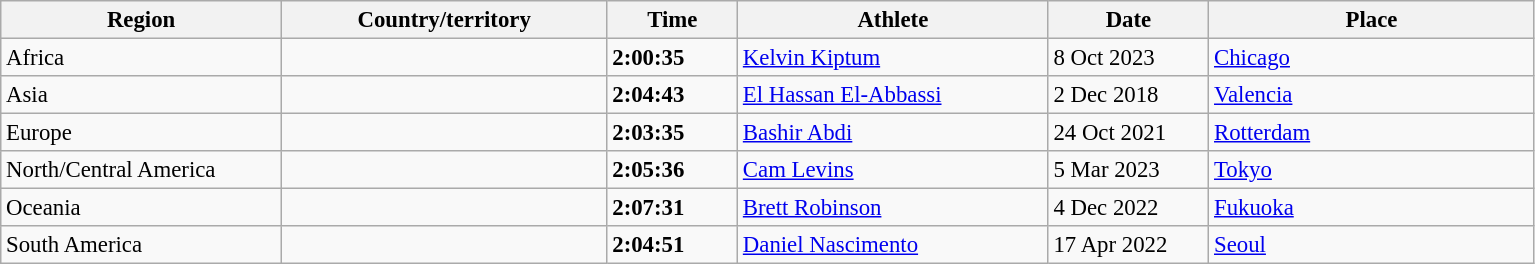<table class="wikitable sortable defaultleft col5right" style="font-size:95%; ">
<tr>
<th style="width:180px">Region</th>
<th style="width:210px">Country/territory</th>
<th style="width:80px">Time</th>
<th style="width:200px">Athlete</th>
<th style="width:100px">Date</th>
<th style="width:210px">Place</th>
</tr>
<tr>
<td>Africa</td>
<td></td>
<td><strong>2:00:35</strong></td>
<td><a href='#'>Kelvin Kiptum</a></td>
<td>8 Oct 2023</td>
<td><a href='#'>Chicago</a></td>
</tr>
<tr>
<td>Asia</td>
<td></td>
<td><strong>2:04:43</strong></td>
<td><a href='#'>El Hassan El-Abbassi</a></td>
<td>2 Dec 2018</td>
<td><a href='#'>Valencia</a></td>
</tr>
<tr>
<td>Europe</td>
<td></td>
<td><strong>2:03:35</strong></td>
<td><a href='#'>Bashir Abdi</a></td>
<td>24 Oct 2021</td>
<td><a href='#'>Rotterdam</a></td>
</tr>
<tr>
<td>North/Central America</td>
<td></td>
<td><strong>2:05:36</strong></td>
<td><a href='#'>Cam Levins</a></td>
<td>5 Mar 2023</td>
<td><a href='#'>Tokyo</a></td>
</tr>
<tr>
<td>Oceania</td>
<td></td>
<td><strong>2:07:31</strong></td>
<td><a href='#'>Brett Robinson</a></td>
<td>4 Dec 2022</td>
<td><a href='#'>Fukuoka</a></td>
</tr>
<tr>
<td>South America</td>
<td></td>
<td><strong>2:04:51</strong></td>
<td><a href='#'>Daniel Nascimento</a></td>
<td>17 Apr 2022</td>
<td><a href='#'>Seoul</a></td>
</tr>
</table>
